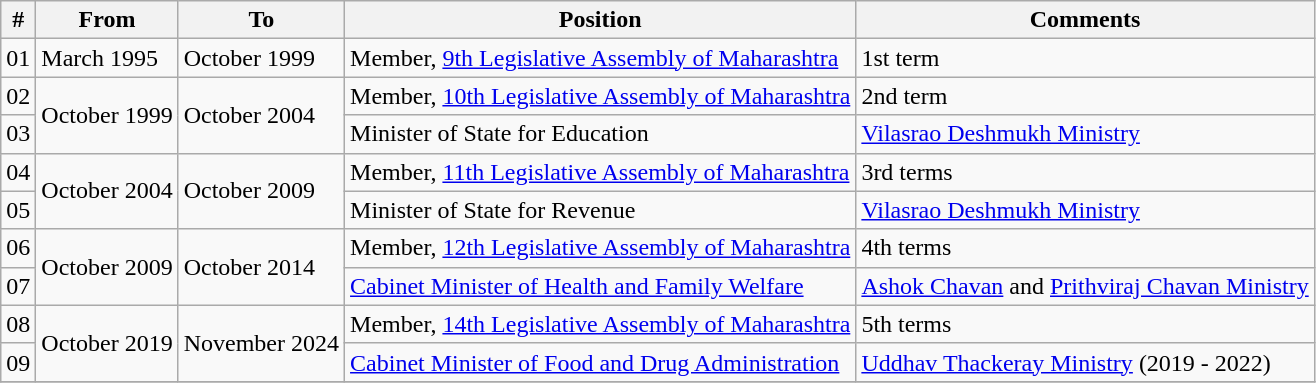<table class="wikitable sortable">
<tr>
<th>#</th>
<th>From</th>
<th>To</th>
<th>Position</th>
<th>Comments</th>
</tr>
<tr>
<td>01</td>
<td>March 1995</td>
<td>October 1999</td>
<td>Member, <a href='#'>9th Legislative Assembly of Maharashtra</a></td>
<td>1st term</td>
</tr>
<tr>
<td>02</td>
<td rowspan=2>October 1999</td>
<td rowspan=2>October 2004</td>
<td>Member, <a href='#'>10th Legislative Assembly of Maharashtra</a></td>
<td>2nd term</td>
</tr>
<tr>
<td>03</td>
<td>Minister of State for Education</td>
<td><a href='#'>Vilasrao Deshmukh Ministry</a></td>
</tr>
<tr>
<td>04</td>
<td rowspan=2>October 2004</td>
<td rowspan=2>October 2009</td>
<td>Member, <a href='#'>11th Legislative Assembly of Maharashtra</a></td>
<td>3rd terms</td>
</tr>
<tr>
<td>05</td>
<td>Minister of State for Revenue</td>
<td><a href='#'>Vilasrao Deshmukh Ministry</a></td>
</tr>
<tr>
<td>06</td>
<td rowspan=2>October 2009</td>
<td rowspan=2>October 2014</td>
<td>Member, <a href='#'>12th Legislative Assembly of Maharashtra</a></td>
<td>4th terms</td>
</tr>
<tr>
<td>07</td>
<td><a href='#'>Cabinet Minister of Health and Family Welfare</a></td>
<td><a href='#'>Ashok Chavan</a> and <a href='#'>Prithviraj Chavan Ministry</a></td>
</tr>
<tr>
<td>08</td>
<td rowspan=2>October 2019</td>
<td rowspan=2>November 2024</td>
<td>Member, <a href='#'>14th Legislative Assembly of Maharashtra</a></td>
<td>5th terms</td>
</tr>
<tr>
<td>09</td>
<td><a href='#'>Cabinet Minister of Food and Drug Administration</a></td>
<td><a href='#'>Uddhav Thackeray Ministry</a> (2019 - 2022)</td>
</tr>
<tr>
</tr>
</table>
